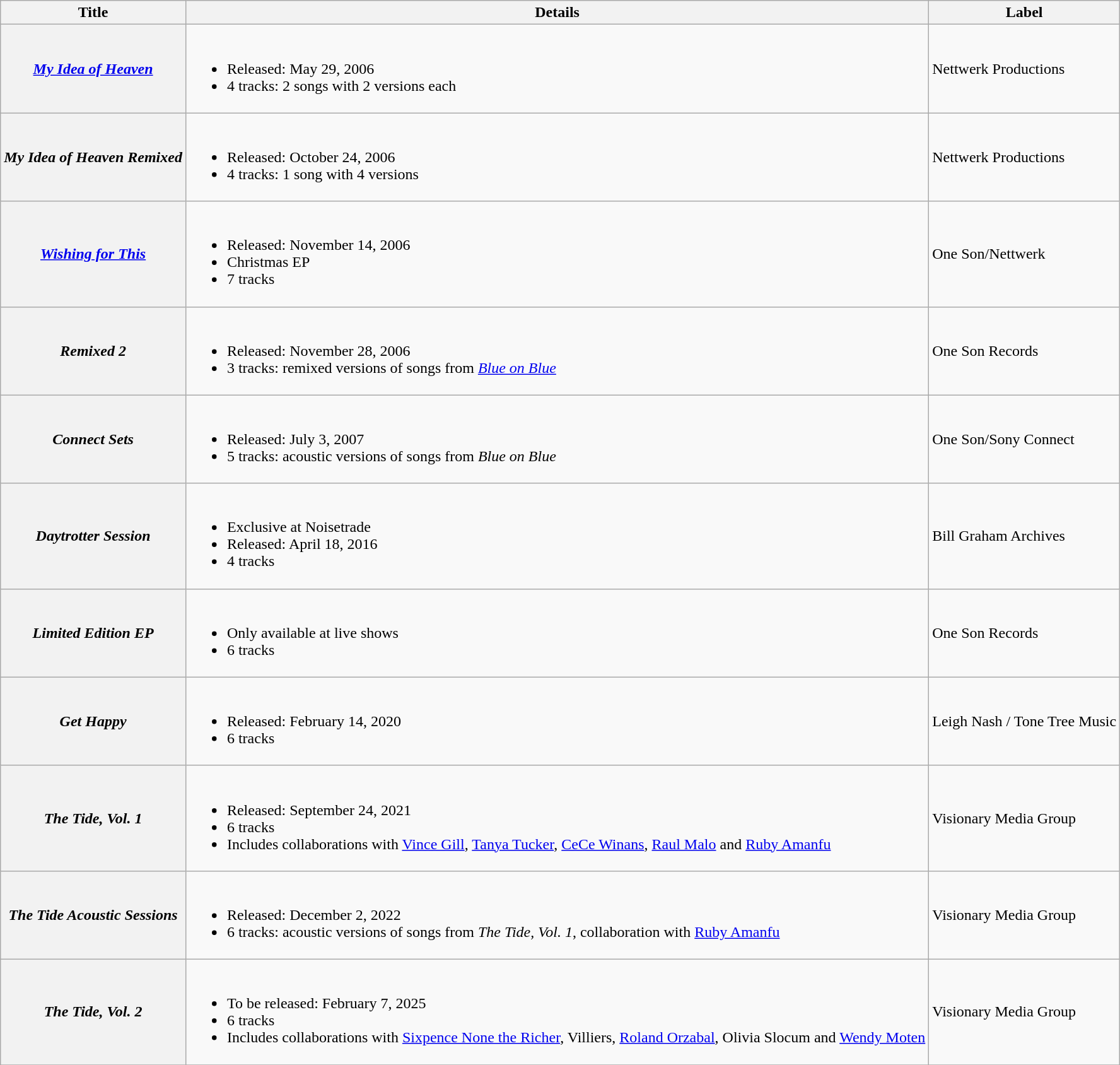<table class="wikitable plainrowheaders">
<tr>
<th>Title</th>
<th>Details</th>
<th>Label</th>
</tr>
<tr>
<th scope="row"><em><a href='#'>My Idea of Heaven</a></em></th>
<td><br><ul><li>Released: May 29, 2006</li><li>4 tracks: 2 songs with 2 versions each</li></ul></td>
<td>Nettwerk Productions</td>
</tr>
<tr>
<th scope="row"><em>My Idea of Heaven Remixed</em></th>
<td><br><ul><li>Released: October 24, 2006</li><li>4 tracks: 1 song with 4 versions</li></ul></td>
<td>Nettwerk Productions</td>
</tr>
<tr>
<th scope="row"><em><a href='#'>Wishing for This</a></em></th>
<td><br><ul><li>Released: November 14, 2006</li><li>Christmas EP</li><li>7 tracks</li></ul></td>
<td>One Son/Nettwerk</td>
</tr>
<tr>
<th scope="row"><em>Remixed 2</em></th>
<td><br><ul><li>Released: November 28, 2006</li><li>3 tracks: remixed versions of songs from <em><a href='#'>Blue on Blue</a></em></li></ul></td>
<td>One Son Records</td>
</tr>
<tr>
<th scope="row"><em>Connect Sets</em></th>
<td><br><ul><li>Released: July 3, 2007</li><li>5 tracks: acoustic versions of songs from <em>Blue on Blue</em></li></ul></td>
<td>One Son/Sony Connect</td>
</tr>
<tr>
<th scope="row"><em>Daytrotter Session</em></th>
<td><br><ul><li>Exclusive at Noisetrade</li><li>Released: April 18, 2016</li><li>4 tracks</li></ul></td>
<td>Bill Graham Archives</td>
</tr>
<tr>
<th scope="row"><em>Limited Edition EP</em></th>
<td><br><ul><li>Only available at live shows</li><li>6 tracks</li></ul></td>
<td>One Son Records</td>
</tr>
<tr>
<th scope="row"><em>Get Happy</em></th>
<td><br><ul><li>Released: February 14, 2020</li><li>6 tracks</li></ul></td>
<td>Leigh Nash / Tone Tree Music</td>
</tr>
<tr>
<th scope="row"><em>The Tide, Vol. 1</em></th>
<td><br><ul><li>Released: September 24, 2021</li><li>6 tracks</li><li>Includes collaborations with <a href='#'>Vince Gill</a>, <a href='#'>Tanya Tucker</a>, <a href='#'>CeCe Winans</a>, <a href='#'>Raul Malo</a> and <a href='#'>Ruby Amanfu</a></li></ul></td>
<td>Visionary Media Group</td>
</tr>
<tr>
<th scope="row"><em>The Tide Acoustic Sessions</em></th>
<td><br><ul><li>Released: December 2, 2022</li><li>6 tracks: acoustic versions of songs from <em>The Tide, Vol. 1</em>, collaboration with <a href='#'>Ruby Amanfu</a></li></ul></td>
<td>Visionary Media Group</td>
</tr>
<tr>
<th scope="row"><em>The Tide, Vol. 2</em></th>
<td><br><ul><li>To be released: February 7, 2025</li><li>6 tracks</li><li>Includes collaborations with <a href='#'>Sixpence None the Richer</a>, Villiers, <a href='#'>Roland Orzabal</a>, Olivia Slocum and <a href='#'>Wendy Moten</a></li></ul></td>
<td>Visionary Media Group</td>
</tr>
<tr>
</tr>
</table>
